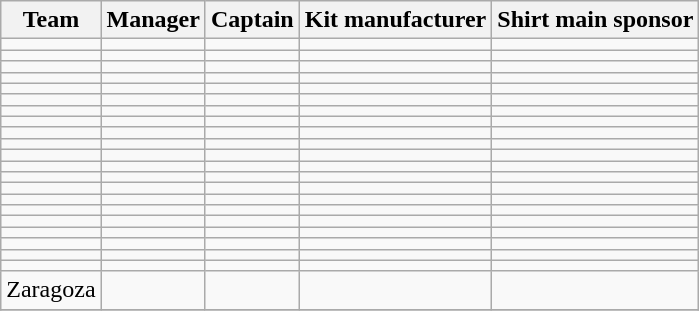<table class="wikitable sortable" style="text-align: left;">
<tr>
<th>Team</th>
<th>Manager</th>
<th>Captain</th>
<th>Kit manufacturer</th>
<th>Shirt main sponsor</th>
</tr>
<tr>
<td></td>
<td></td>
<td></td>
<td></td>
<td></td>
</tr>
<tr>
<td></td>
<td></td>
<td></td>
<td></td>
<td></td>
</tr>
<tr>
<td></td>
<td></td>
<td></td>
<td></td>
<td></td>
</tr>
<tr>
<td></td>
<td></td>
<td></td>
<td></td>
<td></td>
</tr>
<tr>
<td></td>
<td></td>
<td></td>
<td></td>
<td></td>
</tr>
<tr>
<td></td>
<td></td>
<td></td>
<td></td>
<td></td>
</tr>
<tr>
<td></td>
<td></td>
<td></td>
<td></td>
<td></td>
</tr>
<tr>
<td></td>
<td></td>
<td></td>
<td></td>
<td></td>
</tr>
<tr>
<td></td>
<td></td>
<td></td>
<td></td>
<td></td>
</tr>
<tr>
<td></td>
<td></td>
<td></td>
<td></td>
<td></td>
</tr>
<tr>
<td></td>
<td></td>
<td></td>
<td></td>
<td></td>
</tr>
<tr>
<td></td>
<td></td>
<td></td>
<td></td>
<td></td>
</tr>
<tr>
<td></td>
<td></td>
<td></td>
<td></td>
<td></td>
</tr>
<tr>
<td></td>
<td></td>
<td></td>
<td></td>
<td></td>
</tr>
<tr>
<td></td>
<td></td>
<td></td>
<td></td>
<td></td>
</tr>
<tr>
<td></td>
<td></td>
<td></td>
<td></td>
<td></td>
</tr>
<tr>
<td></td>
<td></td>
<td></td>
<td></td>
<td></td>
</tr>
<tr>
<td></td>
<td></td>
<td></td>
<td></td>
<td></td>
</tr>
<tr>
<td></td>
<td></td>
<td></td>
<td></td>
<td></td>
</tr>
<tr>
<td></td>
<td></td>
<td></td>
<td></td>
<td></td>
</tr>
<tr>
<td></td>
<td></td>
<td></td>
<td></td>
<td></td>
</tr>
<tr>
<td>Zaragoza</td>
<td></td>
<td></td>
<td></td>
<td></td>
</tr>
<tr>
</tr>
</table>
